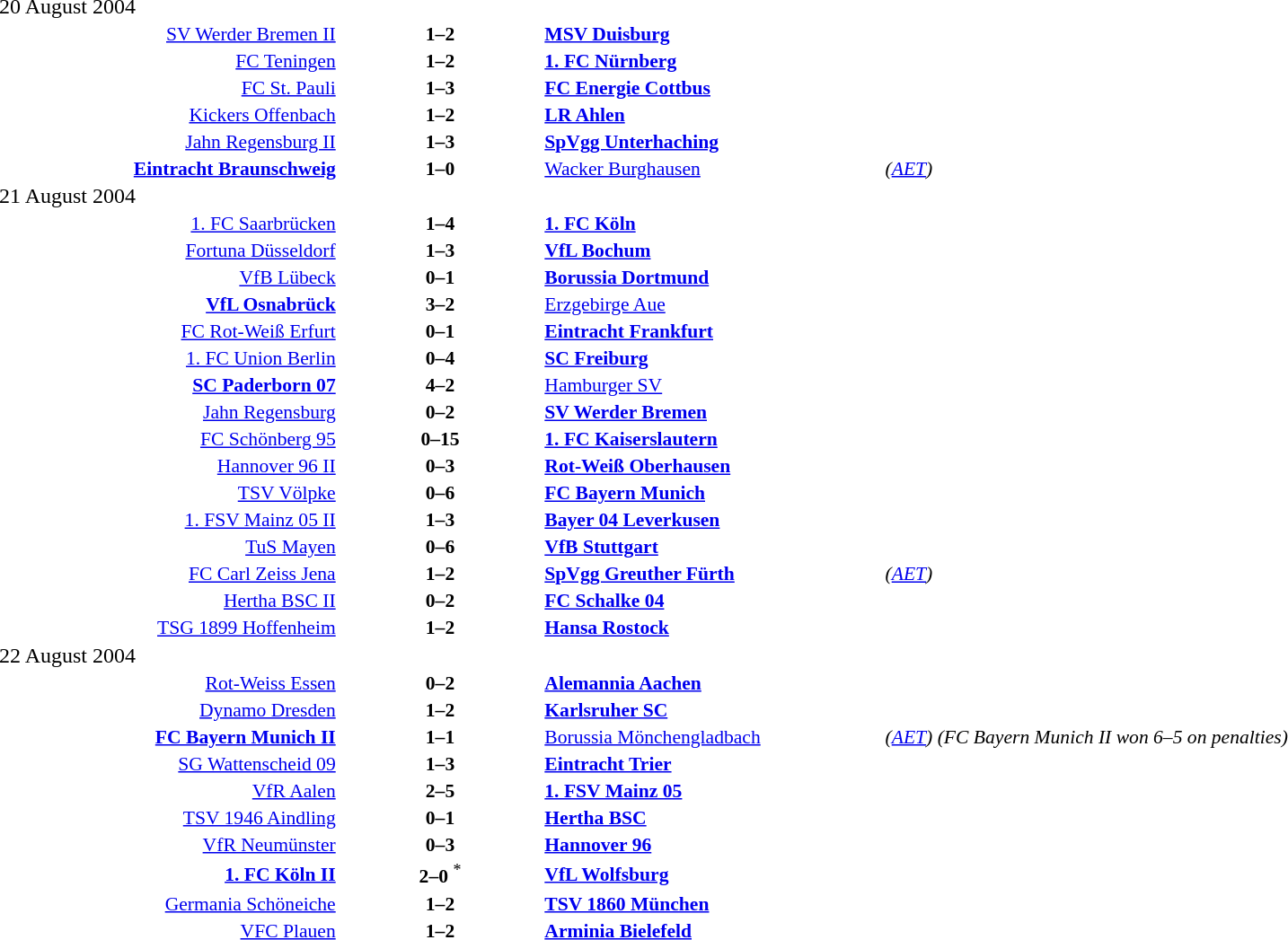<table width=100% cellspacing=1>
<tr>
<th width=20%></th>
<th width=12%></th>
<th width=20%></th>
<th></th>
</tr>
<tr>
<td>20 August 2004</td>
</tr>
<tr style=font-size:90%>
<td align=right><a href='#'>SV Werder Bremen II</a></td>
<td align=center><strong>1–2</strong></td>
<td><strong><a href='#'>MSV Duisburg</a></strong></td>
</tr>
<tr style=font-size:90%>
<td align=right><a href='#'>FC Teningen</a></td>
<td align=center><strong>1–2</strong></td>
<td><strong><a href='#'>1. FC Nürnberg</a></strong></td>
</tr>
<tr style=font-size:90%>
<td align=right><a href='#'>FC St. Pauli</a></td>
<td align=center><strong>1–3</strong></td>
<td><strong><a href='#'>FC Energie Cottbus</a></strong></td>
</tr>
<tr style=font-size:90%>
<td align=right><a href='#'>Kickers Offenbach</a></td>
<td align=center><strong>1–2</strong></td>
<td><strong><a href='#'>LR Ahlen</a></strong></td>
</tr>
<tr style=font-size:90%>
<td align=right><a href='#'>Jahn Regensburg II</a></td>
<td align=center><strong>1–3</strong></td>
<td><strong><a href='#'>SpVgg Unterhaching</a></strong></td>
</tr>
<tr style=font-size:90%>
<td align=right><strong><a href='#'>Eintracht Braunschweig</a></strong></td>
<td align=center><strong>1–0</strong></td>
<td><a href='#'>Wacker Burghausen</a></td>
<td><em>(<a href='#'>AET</a>)</em></td>
</tr>
<tr>
<td>21 August 2004</td>
</tr>
<tr style=font-size:90%>
<td align=right><a href='#'>1. FC Saarbrücken</a></td>
<td align=center><strong>1–4</strong></td>
<td><strong><a href='#'>1. FC Köln</a></strong></td>
</tr>
<tr style=font-size:90%>
<td align=right><a href='#'>Fortuna Düsseldorf</a></td>
<td align=center><strong>1–3</strong></td>
<td><strong><a href='#'>VfL Bochum</a></strong></td>
</tr>
<tr style=font-size:90%>
<td align=right><a href='#'>VfB Lübeck</a></td>
<td align=center><strong>0–1</strong></td>
<td><strong><a href='#'>Borussia Dortmund</a></strong></td>
</tr>
<tr style=font-size:90%>
<td align=right><strong><a href='#'>VfL Osnabrück</a></strong></td>
<td align=center><strong>3–2</strong></td>
<td><a href='#'>Erzgebirge Aue</a></td>
</tr>
<tr style=font-size:90%>
<td align=right><a href='#'>FC Rot-Weiß Erfurt</a></td>
<td align=center><strong>0–1</strong></td>
<td><strong><a href='#'>Eintracht Frankfurt</a></strong></td>
</tr>
<tr style=font-size:90%>
<td align=right><a href='#'>1. FC Union Berlin</a></td>
<td align=center><strong>0–4</strong></td>
<td><strong><a href='#'>SC Freiburg</a></strong></td>
</tr>
<tr style=font-size:90%>
<td align=right><strong><a href='#'>SC Paderborn 07</a></strong></td>
<td align=center><strong>4–2</strong></td>
<td><a href='#'>Hamburger SV</a></td>
</tr>
<tr style=font-size:90%>
<td align=right><a href='#'>Jahn Regensburg</a></td>
<td align=center><strong>0–2</strong></td>
<td><strong><a href='#'>SV Werder Bremen</a></strong></td>
</tr>
<tr style=font-size:90%>
<td align=right><a href='#'>FC Schönberg 95</a></td>
<td align=center><strong>0–15</strong></td>
<td><strong><a href='#'>1. FC Kaiserslautern</a></strong></td>
</tr>
<tr style=font-size:90%>
<td align=right><a href='#'>Hannover 96 II</a></td>
<td align=center><strong>0–3</strong></td>
<td><strong><a href='#'>Rot-Weiß Oberhausen</a></strong></td>
</tr>
<tr style=font-size:90%>
<td align=right><a href='#'>TSV Völpke</a></td>
<td align=center><strong>0–6</strong></td>
<td><strong><a href='#'>FC Bayern Munich</a></strong></td>
</tr>
<tr style=font-size:90%>
<td align=right><a href='#'>1. FSV Mainz 05 II</a></td>
<td align=center><strong>1–3</strong></td>
<td><strong><a href='#'>Bayer 04 Leverkusen</a></strong></td>
</tr>
<tr style=font-size:90%>
<td align=right><a href='#'>TuS Mayen</a></td>
<td align=center><strong>0–6</strong></td>
<td><strong><a href='#'>VfB Stuttgart</a></strong></td>
</tr>
<tr style=font-size:90%>
<td align=right><a href='#'>FC Carl Zeiss Jena</a></td>
<td align=center><strong>1–2</strong></td>
<td><strong><a href='#'>SpVgg Greuther Fürth</a></strong></td>
<td><em>(<a href='#'>AET</a>)</em></td>
</tr>
<tr style=font-size:90%>
<td align=right><a href='#'>Hertha BSC II</a></td>
<td align=center><strong>0–2</strong></td>
<td><strong><a href='#'>FC Schalke 04</a></strong></td>
</tr>
<tr style=font-size:90%>
<td align=right><a href='#'>TSG 1899 Hoffenheim</a></td>
<td align=center><strong>1–2</strong></td>
<td><strong><a href='#'>Hansa Rostock</a></strong></td>
</tr>
<tr>
<td>22 August 2004</td>
</tr>
<tr style=font-size:90%>
<td align=right><a href='#'>Rot-Weiss Essen</a></td>
<td align=center><strong>0–2</strong></td>
<td><strong><a href='#'>Alemannia Aachen</a></strong></td>
</tr>
<tr style=font-size:90%>
<td align=right><a href='#'>Dynamo Dresden</a></td>
<td align=center><strong>1–2</strong></td>
<td><strong><a href='#'>Karlsruher SC</a></strong></td>
</tr>
<tr style=font-size:90%>
<td align=right><strong><a href='#'>FC Bayern Munich II</a></strong></td>
<td align=center><strong>1–1</strong></td>
<td><a href='#'>Borussia Mönchengladbach</a></td>
<td><em>(<a href='#'>AET</a>) (FC Bayern Munich II won 6–5 on penalties)</em></td>
</tr>
<tr style=font-size:90%>
<td align=right><a href='#'>SG Wattenscheid 09</a></td>
<td align=center><strong>1–3</strong></td>
<td><strong><a href='#'>Eintracht Trier</a></strong></td>
</tr>
<tr style=font-size:90%>
<td align=right><a href='#'>VfR Aalen</a></td>
<td align=center><strong>2–5</strong></td>
<td><strong><a href='#'>1. FSV Mainz 05</a></strong></td>
</tr>
<tr style=font-size:90%>
<td align=right><a href='#'>TSV 1946 Aindling</a></td>
<td align=center><strong>0–1</strong></td>
<td><strong><a href='#'>Hertha BSC</a></strong></td>
</tr>
<tr style=font-size:90%>
<td align=right><a href='#'>VfR Neumünster</a></td>
<td align=center><strong>0–3</strong></td>
<td><strong><a href='#'>Hannover 96</a></strong></td>
</tr>
<tr style=font-size:90%>
<td align=right><strong><a href='#'>1. FC Köln II</a></strong></td>
<td align=center><strong>2–0</strong> <sup>*</sup></td>
<td><strong><a href='#'>VfL Wolfsburg</a></strong></td>
</tr>
<tr style=font-size:90%>
<td align=right><a href='#'>Germania Schöneiche</a></td>
<td align=center><strong>1–2</strong></td>
<td><strong><a href='#'>TSV 1860 München</a></strong></td>
</tr>
<tr style=font-size:90%>
<td align=right><a href='#'>VFC Plauen</a></td>
<td align=center><strong>1–2</strong></td>
<td><strong><a href='#'>Arminia Bielefeld</a></strong></td>
</tr>
</table>
